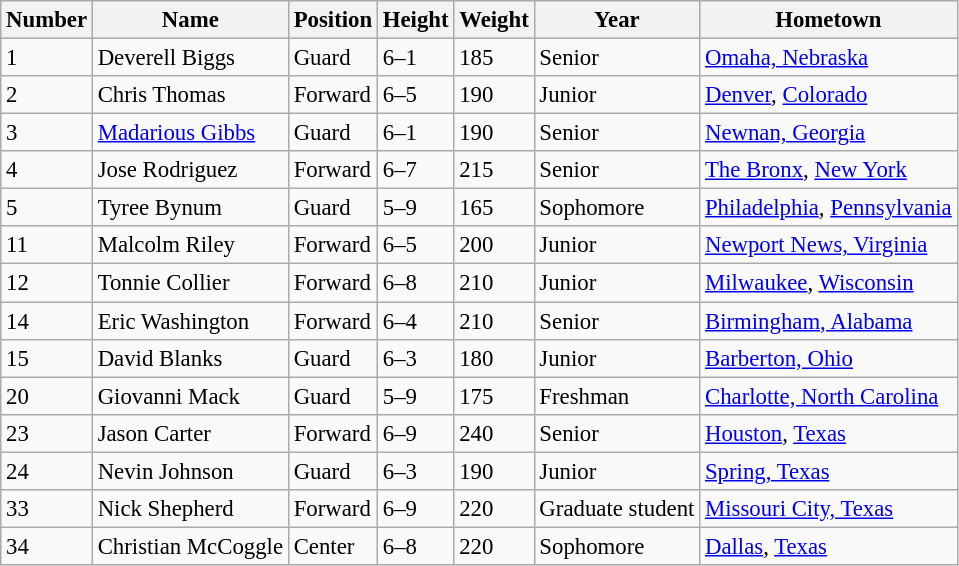<table class="wikitable sortable" style="font-size: 95%;">
<tr>
<th>Number</th>
<th>Name</th>
<th>Position</th>
<th>Height</th>
<th>Weight</th>
<th>Year</th>
<th>Hometown</th>
</tr>
<tr>
<td>1</td>
<td>Deverell Biggs</td>
<td>Guard</td>
<td>6–1</td>
<td>185</td>
<td>Senior</td>
<td><a href='#'>Omaha, Nebraska</a></td>
</tr>
<tr>
<td>2</td>
<td>Chris Thomas</td>
<td>Forward</td>
<td>6–5</td>
<td>190</td>
<td>Junior</td>
<td><a href='#'>Denver</a>, <a href='#'>Colorado</a></td>
</tr>
<tr>
<td>3</td>
<td><a href='#'>Madarious Gibbs</a></td>
<td>Guard</td>
<td>6–1</td>
<td>190</td>
<td>Senior</td>
<td><a href='#'>Newnan, Georgia</a></td>
</tr>
<tr>
<td>4</td>
<td>Jose Rodriguez</td>
<td>Forward</td>
<td>6–7</td>
<td>215</td>
<td>Senior</td>
<td><a href='#'>The Bronx</a>, <a href='#'>New York</a></td>
</tr>
<tr>
<td>5</td>
<td>Tyree Bynum</td>
<td>Guard</td>
<td>5–9</td>
<td>165</td>
<td>Sophomore</td>
<td><a href='#'>Philadelphia</a>, <a href='#'>Pennsylvania</a></td>
</tr>
<tr>
<td>11</td>
<td>Malcolm Riley</td>
<td>Forward</td>
<td>6–5</td>
<td>200</td>
<td>Junior</td>
<td><a href='#'>Newport News, Virginia</a></td>
</tr>
<tr>
<td>12</td>
<td>Tonnie Collier</td>
<td>Forward</td>
<td>6–8</td>
<td>210</td>
<td>Junior</td>
<td><a href='#'>Milwaukee</a>, <a href='#'>Wisconsin</a></td>
</tr>
<tr>
<td>14</td>
<td>Eric Washington</td>
<td>Forward</td>
<td>6–4</td>
<td>210</td>
<td>Senior</td>
<td><a href='#'>Birmingham, Alabama</a></td>
</tr>
<tr>
<td>15</td>
<td>David Blanks</td>
<td>Guard</td>
<td>6–3</td>
<td>180</td>
<td>Junior</td>
<td><a href='#'>Barberton, Ohio</a></td>
</tr>
<tr>
<td>20</td>
<td>Giovanni Mack</td>
<td>Guard</td>
<td>5–9</td>
<td>175</td>
<td>Freshman</td>
<td><a href='#'>Charlotte, North Carolina</a></td>
</tr>
<tr>
<td>23</td>
<td>Jason Carter</td>
<td>Forward</td>
<td>6–9</td>
<td>240</td>
<td>Senior</td>
<td><a href='#'>Houston</a>, <a href='#'>Texas</a></td>
</tr>
<tr>
<td>24</td>
<td>Nevin Johnson</td>
<td>Guard</td>
<td>6–3</td>
<td>190</td>
<td>Junior</td>
<td><a href='#'>Spring, Texas</a></td>
</tr>
<tr>
<td>33</td>
<td>Nick Shepherd</td>
<td>Forward</td>
<td>6–9</td>
<td>220</td>
<td>Graduate student</td>
<td><a href='#'>Missouri City, Texas</a></td>
</tr>
<tr>
<td>34</td>
<td>Christian McCoggle</td>
<td>Center</td>
<td>6–8</td>
<td>220</td>
<td>Sophomore</td>
<td><a href='#'>Dallas</a>, <a href='#'>Texas</a></td>
</tr>
</table>
